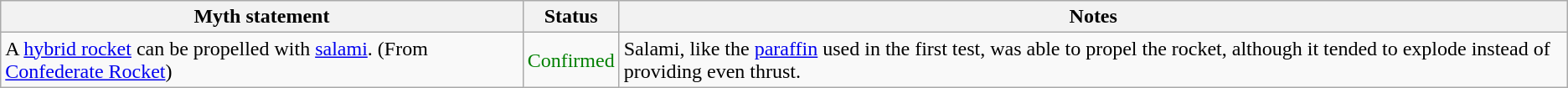<table class="wikitable plainrowheaders">
<tr>
<th>Myth statement</th>
<th>Status</th>
<th>Notes</th>
</tr>
<tr>
<td>A <a href='#'>hybrid rocket</a> can be propelled with <a href='#'>salami</a>. (From <a href='#'>Confederate Rocket</a>)</td>
<td style="color:green">Confirmed</td>
<td>Salami, like the <a href='#'>paraffin</a> used in the first test, was able to propel the rocket, although it tended to explode instead of providing even thrust.</td>
</tr>
</table>
